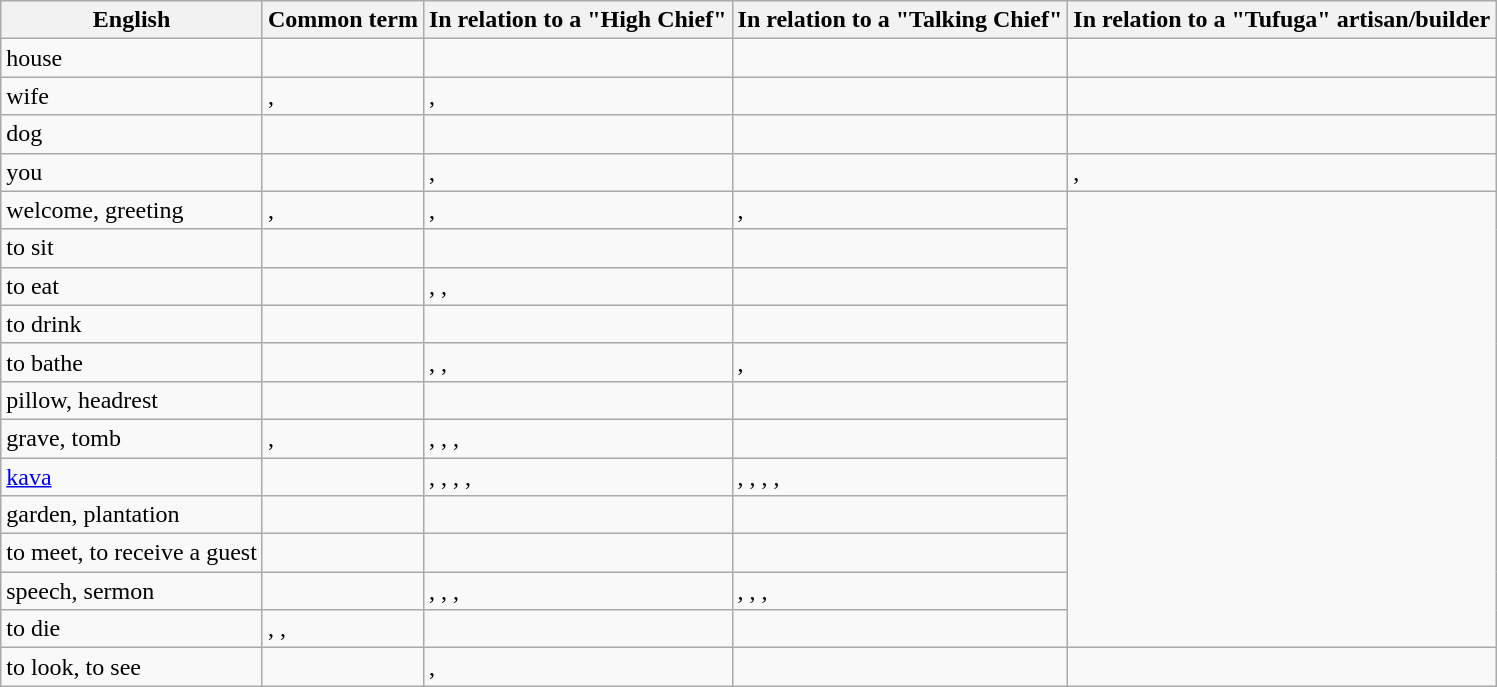<table class="wikitable">
<tr>
<th>English</th>
<th>Common term</th>
<th>In relation to a "High Chief"</th>
<th>In relation to a "Talking Chief"</th>
<th>In relation to a "Tufuga" artisan/builder</th>
</tr>
<tr>
<td>house</td>
<td></td>
<td></td>
<td></td>
<td></td>
</tr>
<tr>
<td>wife</td>
<td>, </td>
<td>, </td>
<td></td>
<td></td>
</tr>
<tr>
<td>dog</td>
<td></td>
<td></td>
<td></td>
</tr>
<tr>
<td>you</td>
<td></td>
<td>, </td>
<td></td>
<td>, </td>
</tr>
<tr>
<td>welcome, greeting</td>
<td>, </td>
<td>, </td>
<td>, </td>
</tr>
<tr>
<td>to sit</td>
<td></td>
<td></td>
<td></td>
</tr>
<tr>
<td>to eat</td>
<td></td>
<td>, , </td>
<td></td>
</tr>
<tr>
<td>to drink</td>
<td></td>
<td></td>
<td></td>
</tr>
<tr>
<td>to bathe</td>
<td></td>
<td>, , </td>
<td>, </td>
</tr>
<tr>
<td>pillow, headrest</td>
<td></td>
<td></td>
<td></td>
</tr>
<tr>
<td>grave, tomb</td>
<td>, </td>
<td>, , , </td>
<td></td>
</tr>
<tr>
<td><a href='#'>kava</a></td>
<td></td>
<td>, , , , </td>
<td>, , , , </td>
</tr>
<tr>
<td>garden, plantation</td>
<td></td>
<td></td>
<td></td>
</tr>
<tr>
<td>to meet, to receive a guest</td>
<td></td>
<td></td>
<td></td>
</tr>
<tr>
<td>speech, sermon</td>
<td></td>
<td>, , , </td>
<td>, , , </td>
</tr>
<tr>
<td>to die</td>
<td>, , </td>
<td></td>
<td></td>
</tr>
<tr>
<td>to look, to see</td>
<td></td>
<td>, </td>
<td></td>
<td></td>
</tr>
</table>
